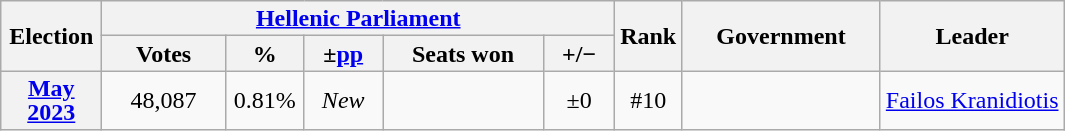<table class="wikitable" style="text-align:center; line-height:16px;">
<tr>
<th rowspan="2" style="width:60px;">Election</th>
<th colspan="5"><a href='#'>Hellenic Parliament</a></th>
<th rowspan="2" style="width:30px;">Rank</th>
<th rowspan="2" style="width:125px;">Government</th>
<th rowspan="2">Leader</th>
</tr>
<tr>
<th style="width:75px;">Votes</th>
<th style="width:45px;">%</th>
<th style="width:45px;">±<a href='#'>pp</a></th>
<th style="width:100px;">Seats won</th>
<th style="width:40px;">+/−</th>
</tr>
<tr>
<th><a href='#'>May 2023</a></th>
<td>48,087</td>
<td>0.81%</td>
<td><em>New</em></td>
<td></td>
<td>±0</td>
<td>#10</td>
<td></td>
<td><a href='#'>Failos Kranidiotis</a></td>
</tr>
</table>
